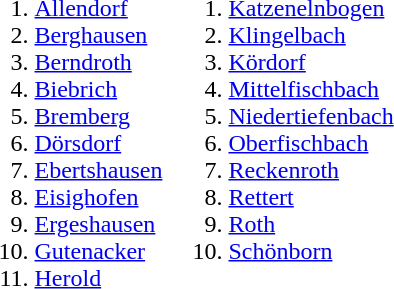<table>
<tr>
<td><br><ol><li><a href='#'>Allendorf</a></li><li><a href='#'>Berghausen</a></li><li><a href='#'>Berndroth</a></li><li><a href='#'>Biebrich</a></li><li><a href='#'>Bremberg</a></li><li><a href='#'>Dörsdorf</a></li><li><a href='#'>Ebertshausen</a></li><li><a href='#'>Eisighofen</a></li><li><a href='#'>Ergeshausen</a></li><li><a href='#'>Gutenacker</a></li><li><a href='#'>Herold</a></li></ol></td>
<td valign=top><br><ol>
<li> <a href='#'>Katzenelnbogen</a>
<li> <a href='#'>Klingelbach</a> 
<li> <a href='#'>Kördorf</a> 
<li> <a href='#'>Mittelfischbach</a> 
<li> <a href='#'>Niedertiefenbach</a> 
<li> <a href='#'>Oberfischbach</a> 
<li> <a href='#'>Reckenroth</a> 
<li> <a href='#'>Rettert</a> 
<li> <a href='#'>Roth</a>
<li> <a href='#'>Schönborn</a> 
</ol></td>
</tr>
</table>
